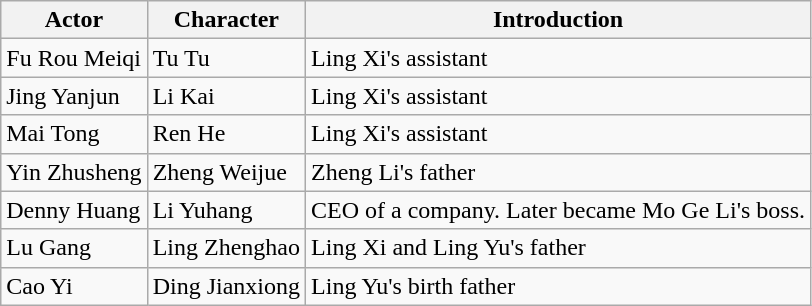<table class="wikitable">
<tr>
<th>Actor</th>
<th>Character</th>
<th>Introduction</th>
</tr>
<tr>
<td>Fu Rou Meiqi</td>
<td>Tu Tu</td>
<td>Ling Xi's assistant</td>
</tr>
<tr>
<td>Jing Yanjun</td>
<td>Li Kai</td>
<td>Ling Xi's assistant</td>
</tr>
<tr>
<td>Mai Tong</td>
<td>Ren He</td>
<td>Ling Xi's assistant</td>
</tr>
<tr>
<td>Yin Zhusheng</td>
<td>Zheng Weijue</td>
<td>Zheng Li's father</td>
</tr>
<tr>
<td>Denny Huang</td>
<td>Li Yuhang</td>
<td>CEO of a company. Later became Mo Ge Li's boss.</td>
</tr>
<tr>
<td>Lu Gang</td>
<td>Ling Zhenghao</td>
<td>Ling Xi and Ling Yu's father</td>
</tr>
<tr>
<td>Cao Yi</td>
<td>Ding Jianxiong</td>
<td>Ling Yu's birth father</td>
</tr>
</table>
